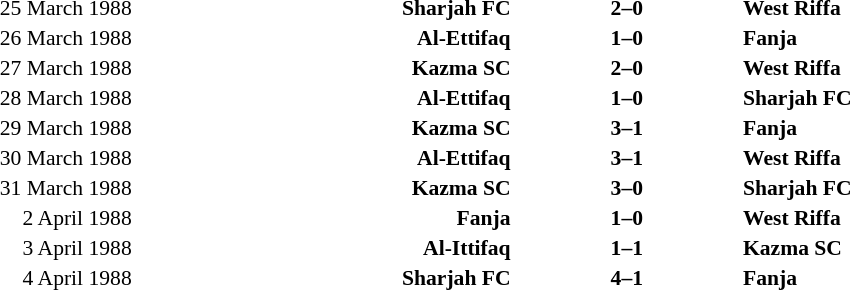<table width=100% cellspacing=1>
<tr>
<th width=10%></th>
<th width=20%></th>
<th width=12%></th>
<th width=20%></th>
<th></th>
</tr>
<tr style=font-size:90%>
<td align=right>25 March 1988</td>
<td align=right><strong>Sharjah FC</strong> </td>
<td align=center><strong>2–0</strong></td>
<td> <strong>West Riffa</strong></td>
</tr>
<tr style=font-size:90%>
<td align=right>26 March 1988</td>
<td align=right><strong>Al-Ettifaq</strong> </td>
<td align=center><strong>1–0</strong></td>
<td> <strong>Fanja</strong></td>
</tr>
<tr style=font-size:90%>
<td align=right>27 March 1988</td>
<td align=right><strong>Kazma SC</strong> </td>
<td align=center><strong>2–0</strong></td>
<td> <strong>West Riffa</strong></td>
</tr>
<tr style=font-size:90%>
<td align=right>28 March 1988</td>
<td align=right><strong>Al-Ettifaq</strong> </td>
<td align=center><strong>1–0</strong></td>
<td> <strong>Sharjah FC</strong></td>
</tr>
<tr style=font-size:90%>
<td align=right>29 March 1988</td>
<td align=right><strong>Kazma SC</strong> </td>
<td align=center><strong>3–1</strong></td>
<td> <strong>Fanja</strong></td>
</tr>
<tr style=font-size:90%>
<td align=right>30 March 1988</td>
<td align=right><strong>Al-Ettifaq</strong> </td>
<td align=center><strong>3–1</strong></td>
<td> <strong>West Riffa</strong></td>
</tr>
<tr style=font-size:90%>
<td align=right>31 March 1988</td>
<td align=right><strong>Kazma SC</strong> </td>
<td align=center><strong>3–0</strong></td>
<td> <strong>Sharjah FC</strong></td>
</tr>
<tr style=font-size:90%>
<td align=right>2 April 1988</td>
<td align=right><strong>Fanja</strong> </td>
<td align=center><strong>1–0</strong></td>
<td> <strong>West Riffa</strong></td>
</tr>
<tr style=font-size:90%>
<td align=right>3 April 1988</td>
<td align=right><strong>Al-Ittifaq</strong> </td>
<td align=center><strong>1–1</strong></td>
<td> <strong>Kazma SC</strong></td>
</tr>
<tr style=font-size:90%>
<td align=right>4 April 1988</td>
<td align=right><strong>Sharjah FC</strong> </td>
<td align=center><strong>4–1</strong></td>
<td> <strong>Fanja</strong></td>
</tr>
</table>
